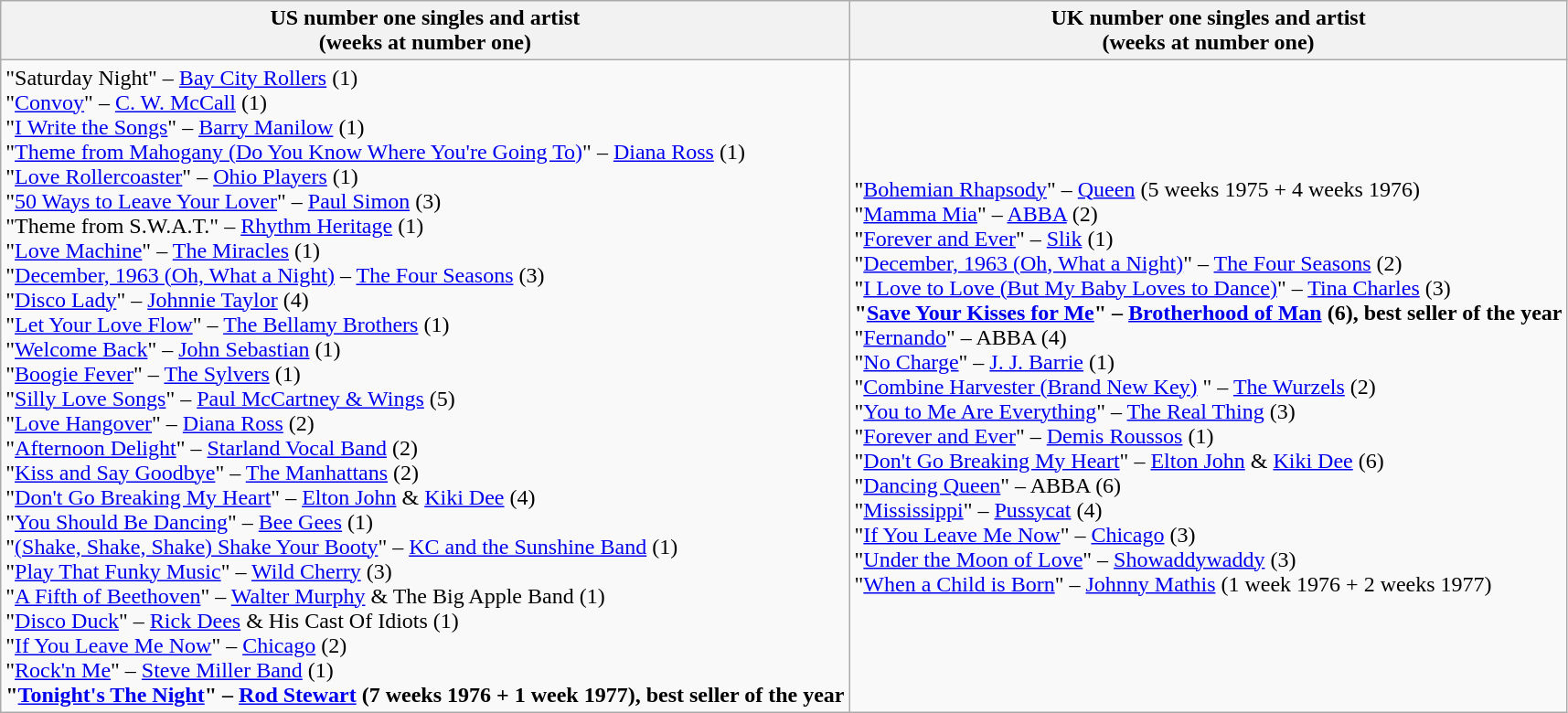<table class="wikitable">
<tr>
<th>US number one singles and artist <br> (weeks at number one)</th>
<th>UK number one singles and artist <br> (weeks at number one)</th>
</tr>
<tr>
<td>"Saturday Night" – <a href='#'>Bay City Rollers</a> (1)<br>"<a href='#'>Convoy</a>" – <a href='#'>C. W. McCall</a> (1)<br>"<a href='#'>I Write the Songs</a>" – <a href='#'>Barry Manilow</a> (1)<br>"<a href='#'>Theme from Mahogany (Do You Know Where You're Going To)</a>" – <a href='#'>Diana Ross</a> (1)<br>"<a href='#'>Love Rollercoaster</a>" – <a href='#'>Ohio Players</a> (1)<br>"<a href='#'>50 Ways to Leave Your Lover</a>" – <a href='#'>Paul Simon</a> (3)<br>"Theme from S.W.A.T." – <a href='#'>Rhythm Heritage</a> (1)<br>"<a href='#'>Love Machine</a>" – <a href='#'>The Miracles</a> (1)<br>"<a href='#'>December, 1963 (Oh, What a Night)</a> – <a href='#'>The Four Seasons</a> (3)<br>"<a href='#'>Disco Lady</a>" – <a href='#'>Johnnie Taylor</a> (4)<br>"<a href='#'>Let Your Love Flow</a>" – <a href='#'>The Bellamy Brothers</a> (1)<br>"<a href='#'>Welcome Back</a>" – <a href='#'>John Sebastian</a> (1)<br>"<a href='#'>Boogie Fever</a>" – <a href='#'>The Sylvers</a> (1)<br>"<a href='#'>Silly Love Songs</a>" – <a href='#'>Paul McCartney & Wings</a> (5)<br>"<a href='#'>Love Hangover</a>" – <a href='#'>Diana Ross</a> (2)<br>"<a href='#'>Afternoon Delight</a>" – <a href='#'>Starland Vocal Band</a> (2)<br>"<a href='#'>Kiss and Say Goodbye</a>" – <a href='#'>The Manhattans</a> (2)<br>"<a href='#'>Don't Go Breaking My Heart</a>" – <a href='#'>Elton John</a> & <a href='#'>Kiki Dee</a> (4)<br>"<a href='#'>You Should Be Dancing</a>" – <a href='#'>Bee Gees</a> (1)<br>"<a href='#'>(Shake, Shake, Shake) Shake Your Booty</a>" – <a href='#'>KC and the Sunshine Band</a> (1)<br>"<a href='#'>Play That Funky Music</a>" – <a href='#'>Wild Cherry</a> (3)<br>"<a href='#'>A Fifth of Beethoven</a>" – <a href='#'>Walter Murphy</a> & The Big Apple Band (1)<br>"<a href='#'>Disco Duck</a>" – <a href='#'>Rick Dees</a> & His Cast Of Idiots (1)<br>"<a href='#'>If You Leave Me Now</a>" – <a href='#'>Chicago</a> (2)<br>"<a href='#'>Rock'n Me</a>" – <a href='#'>Steve Miller Band</a> (1)<br><strong>"<a href='#'>Tonight's The Night</a>" – <a href='#'>Rod Stewart</a> (7 weeks 1976 + 1 week 1977), best seller of the year</strong></td>
<td>"<a href='#'>Bohemian Rhapsody</a>" – <a href='#'>Queen</a> (5 weeks 1975 + 4 weeks 1976)<br>"<a href='#'>Mamma Mia</a>" – <a href='#'>ABBA</a> (2)<br>"<a href='#'>Forever and Ever</a>" – <a href='#'>Slik</a> (1)<br>"<a href='#'>December, 1963 (Oh, What a Night)</a>" – <a href='#'>The Four Seasons</a> (2)<br>"<a href='#'>I Love to Love (But My Baby Loves to Dance)</a>" – <a href='#'>Tina Charles</a> (3)<br><strong>"<a href='#'>Save Your Kisses for Me</a>" – <a href='#'>Brotherhood of Man</a> (6), best seller of the year</strong><br>"<a href='#'>Fernando</a>" – ABBA (4)<br>"<a href='#'>No Charge</a>" – <a href='#'>J. J. Barrie</a> (1)<br>"<a href='#'>Combine Harvester (Brand New Key)</a> " – <a href='#'>The Wurzels</a> (2)<br>"<a href='#'>You to Me Are Everything</a>" – <a href='#'>The Real Thing</a> (3)<br>"<a href='#'>Forever and Ever</a>" – <a href='#'>Demis Roussos</a> (1)<br>"<a href='#'>Don't Go Breaking My Heart</a>" – <a href='#'>Elton John</a> & <a href='#'>Kiki Dee</a> (6)<br>"<a href='#'>Dancing Queen</a>" – ABBA (6)<br>"<a href='#'>Mississippi</a>" – <a href='#'>Pussycat</a> (4)<br>"<a href='#'>If You Leave Me Now</a>" – <a href='#'>Chicago</a> (3)<br>"<a href='#'>Under the Moon of Love</a>" – <a href='#'>Showaddywaddy</a> (3)<br>"<a href='#'>When a Child is Born</a>" – <a href='#'>Johnny Mathis</a> (1 week 1976 + 2 weeks 1977)</td>
</tr>
</table>
